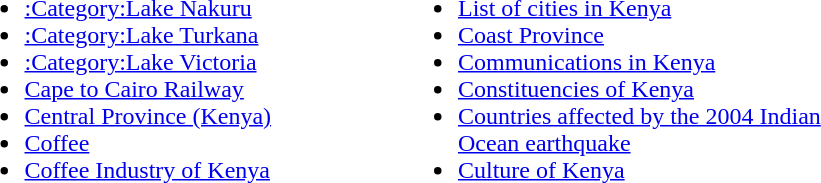<table width="580">
<tr>
<td width="45%"><br><ul><li><a href='#'>:Category:Lake Nakuru</a></li><li><a href='#'>:Category:Lake Turkana</a></li><li><a href='#'>:Category:Lake Victoria</a></li><li><a href='#'>Cape to Cairo Railway</a></li><li><a href='#'>Central Province (Kenya)</a></li><li><a href='#'>Coffee</a></li><li><a href='#'>Coffee Industry of Kenya</a></li></ul></td>
<td width="45%"><br><ul><li><a href='#'>List of cities in Kenya</a></li><li><a href='#'>Coast Province</a></li><li><a href='#'>Communications in Kenya</a></li><li><a href='#'>Constituencies of Kenya</a></li><li><a href='#'>Countries affected by the 2004 Indian Ocean earthquake</a></li><li><a href='#'>Culture of Kenya</a></li></ul></td>
</tr>
</table>
